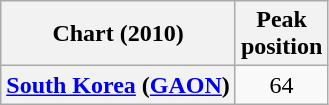<table class="wikitable plainrowheaders" style="text-align:center">
<tr>
<th>Chart (2010)</th>
<th>Peak<br>position</th>
</tr>
<tr>
<th scope="row"><a href='#'>South Korea</a> (<a href='#'>GAON</a>)</th>
<td>64</td>
</tr>
</table>
